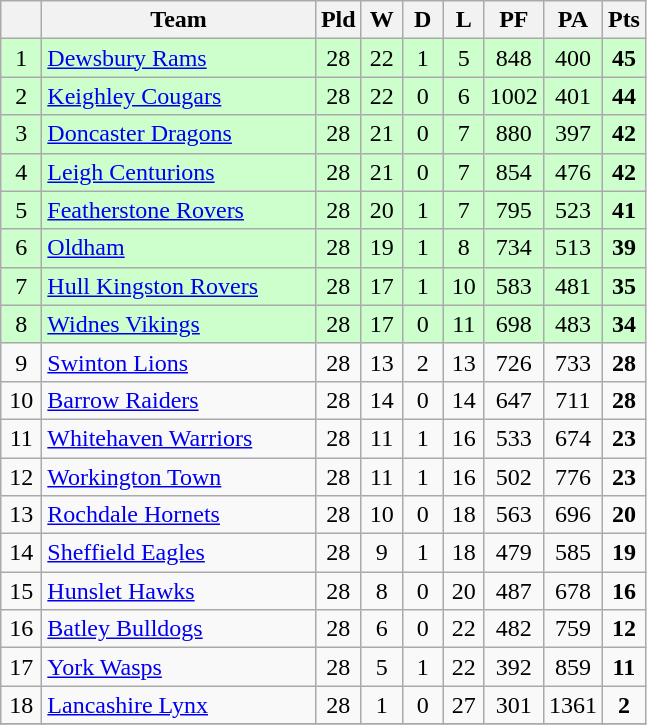<table class="wikitable" style="text-align:center;">
<tr>
<th width=20 abbr="Position"></th>
<th width=175>Team</th>
<th width=20 abbr="Played">Pld</th>
<th width=20 abbr="Won">W</th>
<th width=20 abbr="Drawn">D</th>
<th width=20 abbr="Lost">L</th>
<th width=20 abbr="Points for">PF</th>
<th width=20 abbr="Points against">PA</th>
<th width=20 abbr="Points">Pts</th>
</tr>
<tr style="background:#CCFFCC;">
<td>1</td>
<td style="text-align:left;"><a href='#'>Dewsbury Rams</a></td>
<td>28</td>
<td>22</td>
<td>1</td>
<td>5</td>
<td>848</td>
<td>400</td>
<td><strong>45</strong></td>
</tr>
<tr style="background:#CCFFCC;">
<td>2</td>
<td style="text-align:left;"><a href='#'>Keighley Cougars</a></td>
<td>28</td>
<td>22</td>
<td>0</td>
<td>6</td>
<td>1002</td>
<td>401</td>
<td><strong>44</strong></td>
</tr>
<tr style="background:#CCFFCC;">
<td>3</td>
<td style="text-align:left;"><a href='#'>Doncaster Dragons</a></td>
<td>28</td>
<td>21</td>
<td>0</td>
<td>7</td>
<td>880</td>
<td>397</td>
<td><strong>42</strong></td>
</tr>
<tr style="background:#CCFFCC;">
<td>4</td>
<td style="text-align:left;"><a href='#'>Leigh Centurions</a></td>
<td>28</td>
<td>21</td>
<td>0</td>
<td>7</td>
<td>854</td>
<td>476</td>
<td><strong>42</strong></td>
</tr>
<tr style="background:#CCFFCC;">
<td>5</td>
<td style="text-align:left;"><a href='#'>Featherstone Rovers</a></td>
<td>28</td>
<td>20</td>
<td>1</td>
<td>7</td>
<td>795</td>
<td>523</td>
<td><strong>41</strong></td>
</tr>
<tr style="background:#CCFFCC;">
<td>6</td>
<td style="text-align:left;"><a href='#'>Oldham</a></td>
<td>28</td>
<td>19</td>
<td>1</td>
<td>8</td>
<td>734</td>
<td>513</td>
<td><strong>39</strong></td>
</tr>
<tr style="background:#CCFFCC;">
<td>7</td>
<td style="text-align:left;"><a href='#'>Hull Kingston Rovers</a></td>
<td>28</td>
<td>17</td>
<td>1</td>
<td>10</td>
<td>583</td>
<td>481</td>
<td><strong>35</strong></td>
</tr>
<tr style="background:#CCFFCC;">
<td>8</td>
<td style="text-align:left;"><a href='#'>Widnes Vikings</a></td>
<td>28</td>
<td>17</td>
<td>0</td>
<td>11</td>
<td>698</td>
<td>483</td>
<td><strong>34</strong></td>
</tr>
<tr>
<td>9</td>
<td style="text-align:left;"><a href='#'>Swinton Lions</a></td>
<td>28</td>
<td>13</td>
<td>2</td>
<td>13</td>
<td>726</td>
<td>733</td>
<td><strong>28</strong></td>
</tr>
<tr>
<td>10</td>
<td style="text-align:left;"><a href='#'>Barrow Raiders</a></td>
<td>28</td>
<td>14</td>
<td>0</td>
<td>14</td>
<td>647</td>
<td>711</td>
<td><strong>28</strong></td>
</tr>
<tr>
<td>11</td>
<td style="text-align:left;"><a href='#'>Whitehaven Warriors</a></td>
<td>28</td>
<td>11</td>
<td>1</td>
<td>16</td>
<td>533</td>
<td>674</td>
<td><strong>23</strong></td>
</tr>
<tr>
<td>12</td>
<td style="text-align:left;"><a href='#'>Workington Town</a></td>
<td>28</td>
<td>11</td>
<td>1</td>
<td>16</td>
<td>502</td>
<td>776</td>
<td><strong>23</strong></td>
</tr>
<tr>
<td>13</td>
<td style="text-align:left;"><a href='#'>Rochdale Hornets</a></td>
<td>28</td>
<td>10</td>
<td>0</td>
<td>18</td>
<td>563</td>
<td>696</td>
<td><strong>20</strong></td>
</tr>
<tr>
<td>14</td>
<td style="text-align:left;"><a href='#'>Sheffield Eagles</a></td>
<td>28</td>
<td>9</td>
<td>1</td>
<td>18</td>
<td>479</td>
<td>585</td>
<td><strong>19</strong></td>
</tr>
<tr>
<td>15</td>
<td style="text-align:left;"><a href='#'>Hunslet Hawks</a></td>
<td>28</td>
<td>8</td>
<td>0</td>
<td>20</td>
<td>487</td>
<td>678</td>
<td><strong>16</strong></td>
</tr>
<tr>
<td>16</td>
<td style="text-align:left;"><a href='#'>Batley Bulldogs</a></td>
<td>28</td>
<td>6</td>
<td>0</td>
<td>22</td>
<td>482</td>
<td>759</td>
<td><strong>12</strong></td>
</tr>
<tr>
<td>17</td>
<td style="text-align:left;"><a href='#'>York Wasps</a></td>
<td>28</td>
<td>5</td>
<td>1</td>
<td>22</td>
<td>392</td>
<td>859</td>
<td><strong>11</strong></td>
</tr>
<tr>
<td>18</td>
<td style="text-align:left;"><a href='#'>Lancashire Lynx</a></td>
<td>28</td>
<td>1</td>
<td>0</td>
<td>27</td>
<td>301</td>
<td>1361</td>
<td><strong>2</strong></td>
</tr>
<tr>
</tr>
</table>
